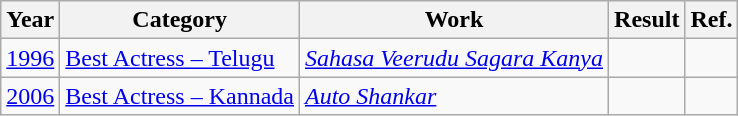<table class="wikitable">
<tr>
<th>Year</th>
<th>Category</th>
<th>Work</th>
<th>Result</th>
<th>Ref.</th>
</tr>
<tr>
<td><a href='#'>1996</a></td>
<td><a href='#'>Best Actress – Telugu</a></td>
<td><em><a href='#'>Sahasa Veerudu Sagara Kanya</a></em></td>
<td></td>
<td></td>
</tr>
<tr>
<td><a href='#'>2006</a></td>
<td><a href='#'>Best Actress – Kannada</a></td>
<td><em><a href='#'>Auto Shankar</a></em></td>
<td></td>
<td></td>
</tr>
</table>
